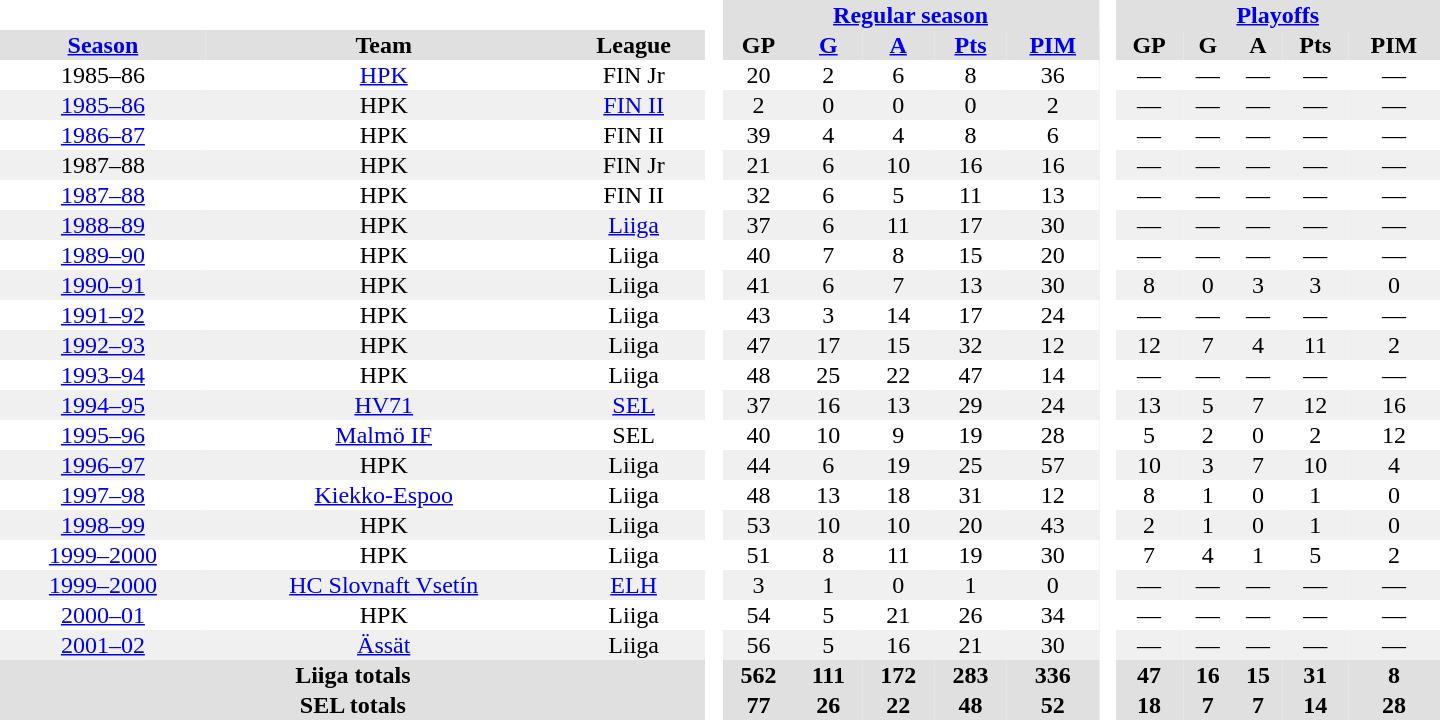<table border="0" cellpadding="1" cellspacing="0" style="text-align:center; width:60em">
<tr bgcolor="#e0e0e0">
<th colspan="3" bgcolor="#ffffff"> </th>
<th rowspan="99" bgcolor="#ffffff"> </th>
<th colspan="5"><a href='#'>Regular season</a></th>
<th rowspan="99" bgcolor="#ffffff"> </th>
<th colspan="5"><a href='#'>Playoffs</a></th>
</tr>
<tr bgcolor="#e0e0e0">
<th><a href='#'>Season</a></th>
<th>Team</th>
<th>League</th>
<th>GP</th>
<th><a href='#'>G</a></th>
<th><a href='#'>A</a></th>
<th><a href='#'>Pts</a></th>
<th><a href='#'>PIM</a></th>
<th>GP</th>
<th>G</th>
<th>A</th>
<th>Pts</th>
<th>PIM</th>
</tr>
<tr>
<td>1985–86</td>
<td><a href='#'>HPK</a></td>
<td>FIN Jr</td>
<td>20</td>
<td>2</td>
<td>6</td>
<td>8</td>
<td>36</td>
<td>—</td>
<td>—</td>
<td>—</td>
<td>—</td>
<td>—</td>
</tr>
<tr bgcolor="#f0f0f0">
<td><a href='#'>1985–86</a></td>
<td>HPK</td>
<td><a href='#'>FIN II</a></td>
<td>2</td>
<td>0</td>
<td>0</td>
<td>0</td>
<td>2</td>
<td>—</td>
<td>—</td>
<td>—</td>
<td>—</td>
<td>—</td>
</tr>
<tr>
<td><a href='#'>1986–87</a></td>
<td>HPK</td>
<td>FIN II</td>
<td>39</td>
<td>4</td>
<td>4</td>
<td>8</td>
<td>6</td>
<td>—</td>
<td>—</td>
<td>—</td>
<td>—</td>
<td>—</td>
</tr>
<tr bgcolor="#f0f0f0">
<td>1987–88</td>
<td>HPK</td>
<td>FIN Jr</td>
<td>21</td>
<td>6</td>
<td>10</td>
<td>16</td>
<td>16</td>
<td>—</td>
<td>—</td>
<td>—</td>
<td>—</td>
<td>—</td>
</tr>
<tr>
<td><a href='#'>1987–88</a></td>
<td>HPK</td>
<td>FIN II</td>
<td>32</td>
<td>6</td>
<td>5</td>
<td>11</td>
<td>13</td>
<td>—</td>
<td>—</td>
<td>—</td>
<td>—</td>
<td>—</td>
</tr>
<tr bgcolor="#f0f0f0">
<td><a href='#'>1988–89</a></td>
<td>HPK</td>
<td><a href='#'>Liiga</a></td>
<td>37</td>
<td>6</td>
<td>11</td>
<td>17</td>
<td>30</td>
<td>—</td>
<td>—</td>
<td>—</td>
<td>—</td>
<td>—</td>
</tr>
<tr>
<td><a href='#'>1989–90</a></td>
<td>HPK</td>
<td>Liiga</td>
<td>40</td>
<td>7</td>
<td>8</td>
<td>15</td>
<td>20</td>
<td>—</td>
<td>—</td>
<td>—</td>
<td>—</td>
<td>—</td>
</tr>
<tr bgcolor="#f0f0f0">
<td><a href='#'>1990–91</a></td>
<td>HPK</td>
<td>Liiga</td>
<td>41</td>
<td>6</td>
<td>7</td>
<td>13</td>
<td>30</td>
<td>8</td>
<td>0</td>
<td>3</td>
<td>3</td>
<td>0</td>
</tr>
<tr>
<td><a href='#'>1991–92</a></td>
<td>HPK</td>
<td>Liiga</td>
<td>43</td>
<td>3</td>
<td>14</td>
<td>17</td>
<td>24</td>
<td>—</td>
<td>—</td>
<td>—</td>
<td>—</td>
<td>—</td>
</tr>
<tr bgcolor="#f0f0f0">
<td><a href='#'>1992–93</a></td>
<td>HPK</td>
<td>Liiga</td>
<td>47</td>
<td>17</td>
<td>15</td>
<td>32</td>
<td>12</td>
<td>12</td>
<td>7</td>
<td>4</td>
<td>11</td>
<td>2</td>
</tr>
<tr>
<td><a href='#'>1993–94</a></td>
<td>HPK</td>
<td>Liiga</td>
<td>48</td>
<td>25</td>
<td>22</td>
<td>47</td>
<td>14</td>
<td>—</td>
<td>—</td>
<td>—</td>
<td>—</td>
<td>—</td>
</tr>
<tr bgcolor="#f0f0f0">
<td><a href='#'>1994–95</a></td>
<td><a href='#'>HV71</a></td>
<td><a href='#'>SEL</a></td>
<td>37</td>
<td>16</td>
<td>13</td>
<td>29</td>
<td>24</td>
<td>13</td>
<td>5</td>
<td>7</td>
<td>12</td>
<td>16</td>
</tr>
<tr>
<td><a href='#'>1995–96</a></td>
<td><a href='#'>Malmö IF</a></td>
<td>SEL</td>
<td>40</td>
<td>10</td>
<td>9</td>
<td>19</td>
<td>28</td>
<td>5</td>
<td>2</td>
<td>0</td>
<td>2</td>
<td>12</td>
</tr>
<tr bgcolor="#f0f0f0">
<td><a href='#'>1996–97</a></td>
<td>HPK</td>
<td>Liiga</td>
<td>44</td>
<td>6</td>
<td>19</td>
<td>25</td>
<td>57</td>
<td>10</td>
<td>3</td>
<td>7</td>
<td>10</td>
<td>4</td>
</tr>
<tr>
<td><a href='#'>1997–98</a></td>
<td><a href='#'>Kiekko-Espoo</a></td>
<td>Liiga</td>
<td>48</td>
<td>13</td>
<td>18</td>
<td>31</td>
<td>12</td>
<td>8</td>
<td>1</td>
<td>0</td>
<td>1</td>
<td>0</td>
</tr>
<tr bgcolor="#f0f0f0">
<td><a href='#'>1998–99</a></td>
<td>HPK</td>
<td>Liiga</td>
<td>53</td>
<td>10</td>
<td>10</td>
<td>20</td>
<td>43</td>
<td>2</td>
<td>1</td>
<td>0</td>
<td>1</td>
<td>0</td>
</tr>
<tr>
<td><a href='#'>1999–2000</a></td>
<td>HPK</td>
<td>Liiga</td>
<td>51</td>
<td>8</td>
<td>11</td>
<td>19</td>
<td>30</td>
<td>7</td>
<td>4</td>
<td>1</td>
<td>5</td>
<td>2</td>
</tr>
<tr bgcolor="#f0f0f0">
<td><a href='#'>1999–2000</a></td>
<td><a href='#'>HC Slovnaft Vsetín</a></td>
<td><a href='#'>ELH</a></td>
<td>3</td>
<td>1</td>
<td>0</td>
<td>1</td>
<td>0</td>
<td>—</td>
<td>—</td>
<td>—</td>
<td>—</td>
<td>—</td>
</tr>
<tr>
<td><a href='#'>2000–01</a></td>
<td>HPK</td>
<td>Liiga</td>
<td>54</td>
<td>5</td>
<td>21</td>
<td>26</td>
<td>34</td>
<td>—</td>
<td>—</td>
<td>—</td>
<td>—</td>
<td>—</td>
</tr>
<tr bgcolor="#f0f0f0">
<td><a href='#'>2001–02</a></td>
<td><a href='#'>Ässät</a></td>
<td>Liiga</td>
<td>56</td>
<td>5</td>
<td>16</td>
<td>21</td>
<td>30</td>
<td>—</td>
<td>—</td>
<td>—</td>
<td>—</td>
<td>—</td>
</tr>
<tr bgcolor="#e0e0e0">
<th colspan="3">Liiga totals</th>
<th>562</th>
<th>111</th>
<th>172</th>
<th>283</th>
<th>336</th>
<th>47</th>
<th>16</th>
<th>15</th>
<th>31</th>
<th>8</th>
</tr>
<tr bgcolor="#e0e0e0">
<th colspan="3">SEL totals</th>
<th>77</th>
<th>26</th>
<th>22</th>
<th>48</th>
<th>52</th>
<th>18</th>
<th>7</th>
<th>7</th>
<th>14</th>
<th>28</th>
</tr>
</table>
